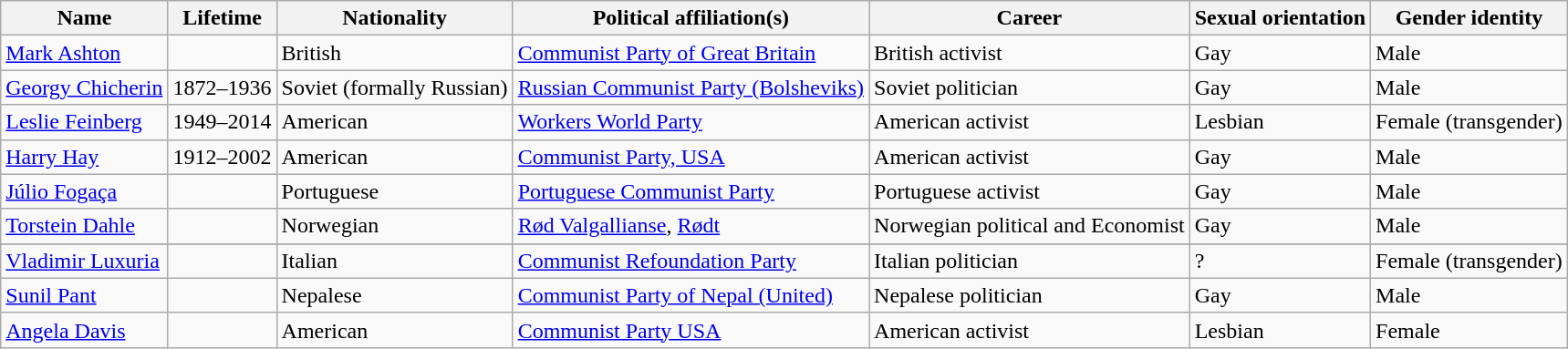<table class="wikitable sortable">
<tr>
<th>Name</th>
<th>Lifetime</th>
<th>Nationality</th>
<th>Political affiliation(s)</th>
<th>Career</th>
<th>Sexual orientation</th>
<th>Gender identity</th>
</tr>
<tr valign="top">
<td><a href='#'>Mark Ashton</a></td>
<td></td>
<td>British</td>
<td><a href='#'>Communist Party of Great Britain</a></td>
<td>British activist</td>
<td>Gay</td>
<td>Male</td>
</tr>
<tr valign="top">
<td><a href='#'>Georgy Chicherin</a></td>
<td>1872–1936</td>
<td>Soviet (formally Russian)</td>
<td><a href='#'>Russian Communist Party (Bolsheviks)</a></td>
<td>Soviet politician</td>
<td>Gay</td>
<td>Male</td>
</tr>
<tr valign="top">
<td><a href='#'>Leslie Feinberg</a></td>
<td>1949–2014</td>
<td>American</td>
<td><a href='#'>Workers World Party</a></td>
<td>American activist</td>
<td>Lesbian</td>
<td>Female (transgender)</td>
</tr>
<tr valign="top">
<td><a href='#'>Harry Hay</a></td>
<td>1912–2002</td>
<td>American</td>
<td><a href='#'>Communist Party, USA</a></td>
<td>American activist</td>
<td>Gay</td>
<td>Male</td>
</tr>
<tr>
<td><a href='#'>Júlio Fogaça</a></td>
<td></td>
<td>Portuguese</td>
<td><a href='#'>Portuguese Communist Party</a></td>
<td>Portuguese activist</td>
<td>Gay</td>
<td>Male</td>
</tr>
<tr valign="top">
<td><a href='#'>Torstein Dahle</a></td>
<td></td>
<td>Norwegian</td>
<td><a href='#'>Rød Valgallianse</a>, <a href='#'>Rødt</a></td>
<td>Norwegian political and Economist</td>
<td>Gay</td>
<td>Male</td>
</tr>
<tr valign="top">
</tr>
<tr valign="top">
<td><a href='#'>Vladimir Luxuria</a></td>
<td></td>
<td>Italian</td>
<td><a href='#'>Communist Refoundation Party</a></td>
<td>Italian politician</td>
<td>?</td>
<td>Female (transgender)</td>
</tr>
<tr valign="top">
<td><a href='#'>Sunil Pant</a></td>
<td></td>
<td>Nepalese</td>
<td><a href='#'>Communist Party of Nepal (United)</a></td>
<td>Nepalese politician</td>
<td>Gay</td>
<td>Male</td>
</tr>
<tr valign="top">
<td><a href='#'>Angela Davis</a></td>
<td></td>
<td>American</td>
<td><a href='#'>Communist Party USA</a></td>
<td>American activist</td>
<td>Lesbian</td>
<td>Female</td>
</tr>
</table>
